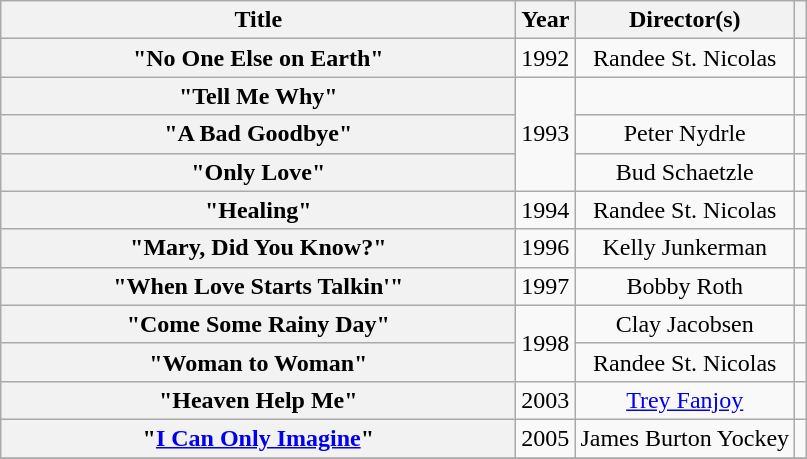<table class="wikitable plainrowheaders" style="text-align:center;" border="1">
<tr>
<th scope="col" style="width:21em;">Title</th>
<th scope="col">Year</th>
<th scope="col">Director(s)</th>
<th></th>
</tr>
<tr>
<th scope="row">"No One Else on Earth"</th>
<td>1992</td>
<td>Randee St. Nicolas</td>
<td></td>
</tr>
<tr>
<th scope="row">"Tell Me Why" </th>
<td rowspan="3">1993</td>
<td></td>
<td></td>
</tr>
<tr>
<th scope="row">"A Bad Goodbye" </th>
<td>Peter Nydrle</td>
<td></td>
</tr>
<tr>
<th scope="row">"Only Love"</th>
<td>Bud Schaetzle</td>
<td></td>
</tr>
<tr>
<th scope="row">"Healing" </th>
<td>1994</td>
<td>Randee St. Nicolas</td>
<td></td>
</tr>
<tr>
<th scope="row">"Mary, Did You Know?" </th>
<td>1996</td>
<td>Kelly Junkerman</td>
<td></td>
</tr>
<tr>
<th scope="row">"When Love Starts Talkin'"</th>
<td>1997</td>
<td>Bobby Roth</td>
<td></td>
</tr>
<tr>
<th scope="row">"Come Some Rainy Day"</th>
<td rowspan="2">1998</td>
<td>Clay Jacobsen</td>
<td></td>
</tr>
<tr>
<th scope="row">"Woman to Woman"</th>
<td>Randee St. Nicolas</td>
<td></td>
</tr>
<tr>
<th scope="row">"Heaven Help Me"</th>
<td>2003</td>
<td><a href='#'>Trey Fanjoy</a></td>
<td></td>
</tr>
<tr>
<th scope="row">"<a href='#'>I Can Only Imagine</a>"</th>
<td>2005</td>
<td>James Burton Yockey</td>
<td></td>
</tr>
<tr>
</tr>
</table>
